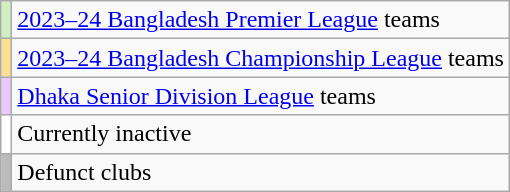<table class="wikitable">
<tr>
<td style="background:#D0F0C0"></td>
<td><a href='#'>2023–24 Bangladesh Premier League</a> teams</td>
</tr>
<tr>
<td style="background:#FBE08D"></td>
<td><a href='#'>2023–24 Bangladesh Championship League</a> teams</td>
</tr>
<tr>
<td style="background:#ebc9fe"></td>
<td><a href='#'>Dhaka Senior Division League</a> teams</td>
</tr>
<tr>
<td style="background:#ffffff"></td>
<td>Currently inactive</td>
</tr>
<tr>
<td style="background:#bbb"></td>
<td>Defunct clubs</td>
</tr>
</table>
